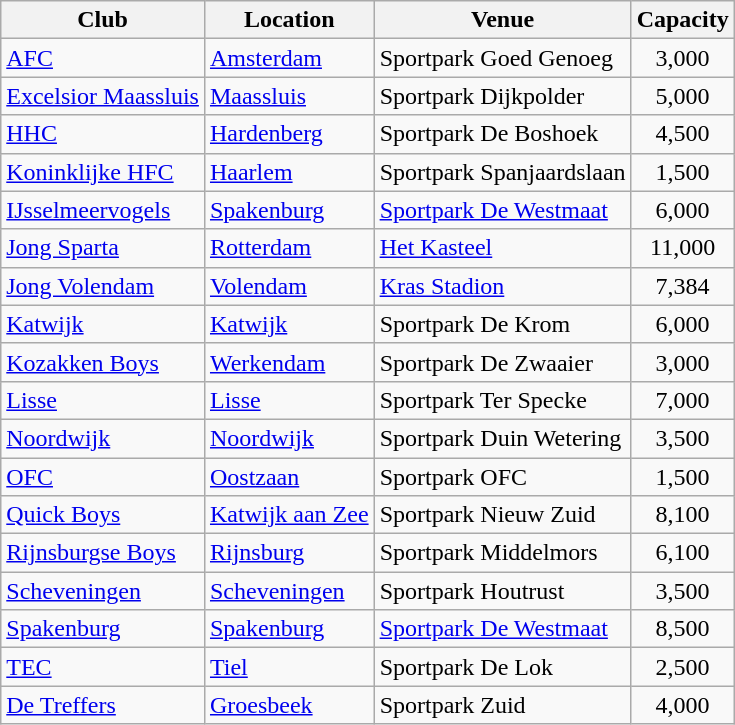<table class="wikitable sortable">
<tr>
<th>Club</th>
<th>Location</th>
<th>Venue</th>
<th>Capacity</th>
</tr>
<tr>
<td><a href='#'>AFC</a></td>
<td><a href='#'>Amsterdam</a></td>
<td>Sportpark Goed Genoeg</td>
<td style="text-align: center;">3,000</td>
</tr>
<tr>
<td><a href='#'>Excelsior Maassluis</a></td>
<td><a href='#'>Maassluis</a></td>
<td>Sportpark Dijkpolder</td>
<td style="text-align: center;">5,000</td>
</tr>
<tr>
<td><a href='#'>HHC</a></td>
<td><a href='#'>Hardenberg</a></td>
<td>Sportpark De Boshoek</td>
<td style="text-align: center;">4,500</td>
</tr>
<tr>
<td><a href='#'>Koninklijke HFC</a></td>
<td><a href='#'>Haarlem</a></td>
<td>Sportpark Spanjaardslaan</td>
<td style="text-align: center;">1,500</td>
</tr>
<tr>
<td><a href='#'>IJsselmeervogels</a></td>
<td><a href='#'>Spakenburg</a></td>
<td><a href='#'>Sportpark De Westmaat</a></td>
<td style="text-align: center;">6,000</td>
</tr>
<tr>
<td><a href='#'>Jong Sparta</a></td>
<td><a href='#'>Rotterdam</a></td>
<td><a href='#'>Het Kasteel</a></td>
<td style="text-align: center;">11,000</td>
</tr>
<tr>
<td><a href='#'>Jong Volendam</a></td>
<td><a href='#'>Volendam</a></td>
<td><a href='#'>Kras Stadion</a></td>
<td style="text-align:center;">7,384</td>
</tr>
<tr>
<td><a href='#'>Katwijk</a></td>
<td><a href='#'>Katwijk</a></td>
<td>Sportpark De Krom</td>
<td style="text-align: center;">6,000</td>
</tr>
<tr>
<td><a href='#'>Kozakken Boys</a></td>
<td><a href='#'>Werkendam</a></td>
<td>Sportpark De Zwaaier</td>
<td style="text-align: center;">3,000</td>
</tr>
<tr>
<td><a href='#'>Lisse</a></td>
<td><a href='#'>Lisse</a></td>
<td>Sportpark Ter Specke</td>
<td style="text-align: center;">7,000</td>
</tr>
<tr>
<td><a href='#'>Noordwijk</a></td>
<td><a href='#'>Noordwijk</a></td>
<td>Sportpark Duin Wetering</td>
<td style="text-align: center;">3,500</td>
</tr>
<tr>
<td><a href='#'>OFC</a></td>
<td><a href='#'>Oostzaan</a></td>
<td>Sportpark OFC</td>
<td style="text-align: center;">1,500</td>
</tr>
<tr>
<td><a href='#'>Quick Boys</a></td>
<td><a href='#'>Katwijk aan Zee</a></td>
<td>Sportpark Nieuw Zuid</td>
<td style="text-align: center;">8,100</td>
</tr>
<tr>
<td><a href='#'>Rijnsburgse Boys</a></td>
<td><a href='#'>Rijnsburg</a></td>
<td>Sportpark Middelmors</td>
<td style="text-align: center;">6,100</td>
</tr>
<tr>
<td><a href='#'>Scheveningen</a></td>
<td><a href='#'>Scheveningen</a></td>
<td>Sportpark Houtrust</td>
<td style="text-align: center;">3,500</td>
</tr>
<tr>
<td><a href='#'>Spakenburg</a></td>
<td><a href='#'>Spakenburg</a></td>
<td><a href='#'>Sportpark De Westmaat</a></td>
<td style="text-align: center;">8,500</td>
</tr>
<tr>
<td><a href='#'>TEC</a></td>
<td><a href='#'>Tiel</a></td>
<td>Sportpark De Lok</td>
<td style="text-align:center;">2,500</td>
</tr>
<tr>
<td><a href='#'>De Treffers</a></td>
<td><a href='#'>Groesbeek</a></td>
<td>Sportpark Zuid</td>
<td style="text-align: center;">4,000</td>
</tr>
</table>
